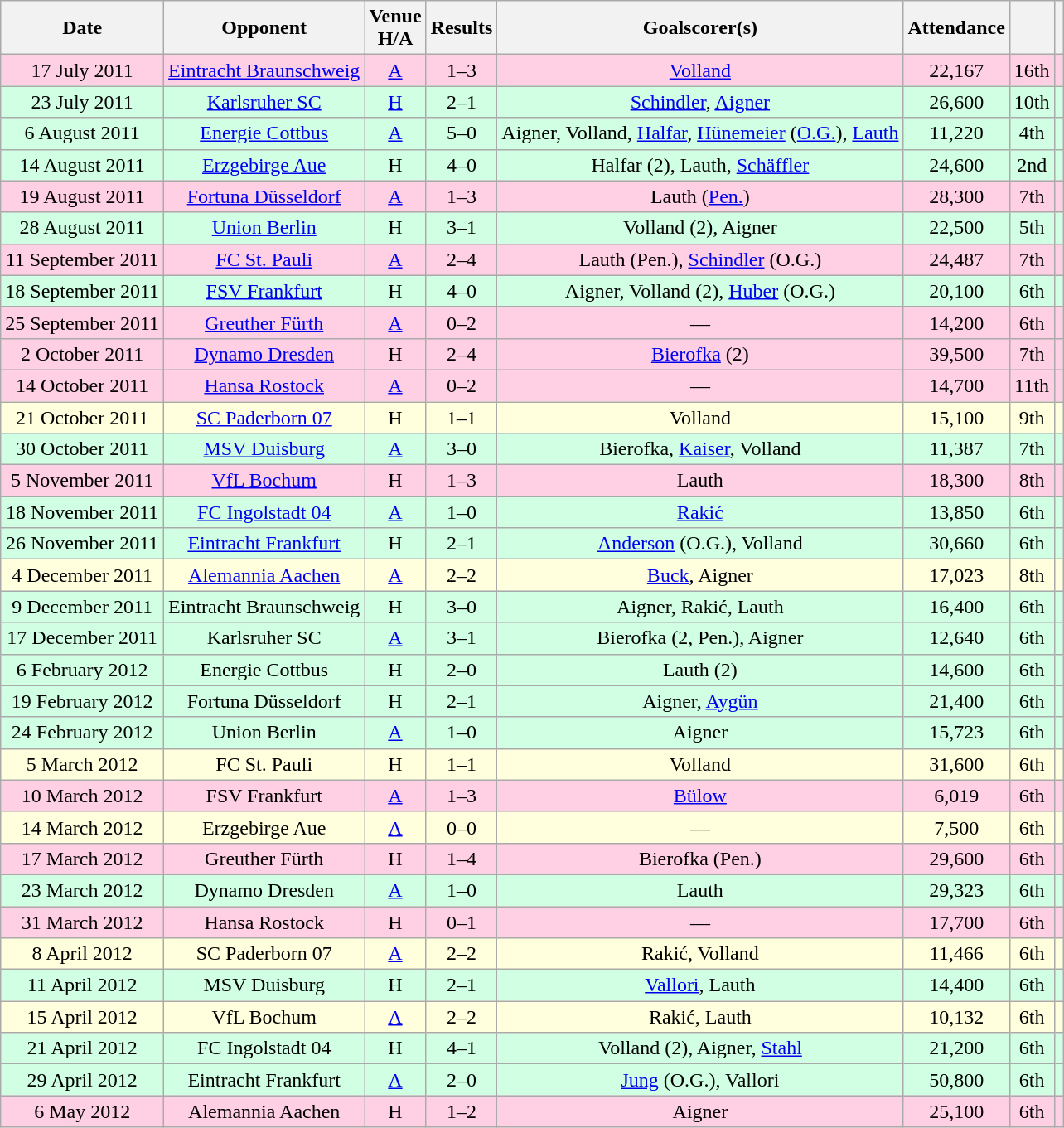<table class="wikitable" Style="text-align: center">
<tr>
<th>Date</th>
<th>Opponent</th>
<th>Venue<br>H/A</th>
<th>Results<br></th>
<th>Goalscorer(s)</th>
<th>Attendance</th>
<th></th>
<th></th>
</tr>
<tr style="background:#ffd0e3">
<td>17 July 2011</td>
<td><a href='#'>Eintracht Braunschweig</a></td>
<td><a href='#'>A</a></td>
<td>1–3</td>
<td><a href='#'>Volland</a></td>
<td>22,167</td>
<td>16th</td>
<td></td>
</tr>
<tr style="background:#d0ffe3">
<td>23 July 2011</td>
<td><a href='#'>Karlsruher SC</a></td>
<td><a href='#'>H</a></td>
<td>2–1</td>
<td><a href='#'>Schindler</a>, <a href='#'>Aigner</a></td>
<td>26,600</td>
<td>10th</td>
<td></td>
</tr>
<tr style="background:#d0ffe3">
<td>6 August 2011</td>
<td><a href='#'>Energie Cottbus</a></td>
<td><a href='#'>A</a></td>
<td>5–0</td>
<td>Aigner, Volland, <a href='#'>Halfar</a>, <a href='#'>Hünemeier</a> (<a href='#'>O.G.</a>), <a href='#'>Lauth</a></td>
<td>11,220</td>
<td>4th</td>
<td></td>
</tr>
<tr style="background:#d0ffe3">
<td>14 August 2011</td>
<td><a href='#'>Erzgebirge Aue</a></td>
<td>H</td>
<td>4–0</td>
<td>Halfar (2), Lauth, <a href='#'>Schäffler</a></td>
<td>24,600</td>
<td>2nd</td>
<td></td>
</tr>
<tr style="background:#ffd0e3">
<td>19 August 2011</td>
<td><a href='#'>Fortuna Düsseldorf</a></td>
<td><a href='#'>A</a></td>
<td>1–3</td>
<td>Lauth (<a href='#'>Pen.</a>)</td>
<td>28,300</td>
<td>7th</td>
<td></td>
</tr>
<tr style="background:#d0ffe3">
<td>28 August 2011</td>
<td><a href='#'>Union Berlin</a></td>
<td>H</td>
<td>3–1</td>
<td>Volland (2), Aigner</td>
<td>22,500</td>
<td>5th</td>
<td></td>
</tr>
<tr style="background:#ffd0e3">
<td>11 September 2011</td>
<td><a href='#'>FC St. Pauli</a></td>
<td><a href='#'>A</a></td>
<td>2–4</td>
<td>Lauth (Pen.), <a href='#'>Schindler</a> (O.G.)</td>
<td>24,487</td>
<td>7th</td>
<td></td>
</tr>
<tr style="background:#d0ffe3">
<td>18 September 2011</td>
<td><a href='#'>FSV Frankfurt</a></td>
<td>H</td>
<td>4–0</td>
<td>Aigner, Volland (2), <a href='#'>Huber</a> (O.G.)</td>
<td>20,100</td>
<td>6th</td>
<td></td>
</tr>
<tr style="background:#ffd0e3">
<td>25 September 2011</td>
<td><a href='#'>Greuther Fürth</a></td>
<td><a href='#'>A</a></td>
<td>0–2</td>
<td>—</td>
<td>14,200</td>
<td>6th</td>
<td></td>
</tr>
<tr style="background:#ffd0e3">
<td>2 October 2011</td>
<td><a href='#'>Dynamo Dresden</a></td>
<td>H</td>
<td>2–4</td>
<td><a href='#'>Bierofka</a> (2)</td>
<td>39,500</td>
<td>7th</td>
<td></td>
</tr>
<tr style="background:#ffd0e3">
<td>14 October 2011</td>
<td><a href='#'>Hansa Rostock</a></td>
<td><a href='#'>A</a></td>
<td>0–2</td>
<td>—</td>
<td>14,700</td>
<td>11th</td>
<td></td>
</tr>
<tr bgcolor="#ffffdd">
<td>21 October 2011</td>
<td><a href='#'>SC Paderborn 07</a></td>
<td>H</td>
<td>1–1</td>
<td>Volland</td>
<td>15,100</td>
<td>9th</td>
<td></td>
</tr>
<tr style="background:#d0ffe3">
<td>30 October 2011</td>
<td><a href='#'>MSV Duisburg</a></td>
<td><a href='#'>A</a></td>
<td>3–0</td>
<td>Bierofka, <a href='#'>Kaiser</a>, Volland</td>
<td>11,387</td>
<td>7th</td>
<td></td>
</tr>
<tr style="background:#ffd0e3">
<td>5 November 2011</td>
<td><a href='#'>VfL Bochum</a></td>
<td>H</td>
<td>1–3</td>
<td>Lauth</td>
<td>18,300</td>
<td>8th</td>
<td></td>
</tr>
<tr style="background:#d0ffe3">
<td>18 November 2011</td>
<td><a href='#'>FC Ingolstadt 04</a></td>
<td><a href='#'>A</a></td>
<td>1–0</td>
<td><a href='#'>Rakić</a></td>
<td>13,850</td>
<td>6th</td>
<td></td>
</tr>
<tr style="background:#d0ffe3">
<td>26 November 2011</td>
<td><a href='#'>Eintracht Frankfurt</a></td>
<td>H</td>
<td>2–1</td>
<td><a href='#'>Anderson</a> (O.G.), Volland</td>
<td>30,660</td>
<td>6th</td>
<td></td>
</tr>
<tr bgcolor="#ffffdd">
<td>4 December 2011</td>
<td><a href='#'>Alemannia Aachen</a></td>
<td><a href='#'>A</a></td>
<td>2–2</td>
<td><a href='#'>Buck</a>, Aigner</td>
<td>17,023</td>
<td>8th</td>
<td></td>
</tr>
<tr style="background:#d0ffe3">
<td>9 December 2011</td>
<td>Eintracht Braunschweig</td>
<td>H</td>
<td>3–0</td>
<td>Aigner, Rakić, Lauth</td>
<td>16,400</td>
<td>6th</td>
<td></td>
</tr>
<tr style="background:#d0ffe3">
<td>17 December 2011</td>
<td>Karlsruher SC</td>
<td><a href='#'>A</a></td>
<td>3–1</td>
<td>Bierofka (2, Pen.), Aigner</td>
<td>12,640</td>
<td>6th</td>
<td></td>
</tr>
<tr style="background:#d0ffe3">
<td>6 February 2012</td>
<td>Energie Cottbus</td>
<td>H</td>
<td>2–0</td>
<td>Lauth (2)</td>
<td>14,600</td>
<td>6th</td>
<td></td>
</tr>
<tr style="background:#d0ffe3">
<td>19 February 2012</td>
<td>Fortuna Düsseldorf</td>
<td>H</td>
<td>2–1</td>
<td>Aigner, <a href='#'>Aygün</a></td>
<td>21,400</td>
<td>6th</td>
<td></td>
</tr>
<tr style="background:#d0ffe3">
<td>24 February 2012</td>
<td>Union Berlin</td>
<td><a href='#'>A</a></td>
<td>1–0</td>
<td>Aigner</td>
<td>15,723</td>
<td>6th</td>
<td></td>
</tr>
<tr bgcolor="#ffffdd">
<td>5 March 2012</td>
<td>FC St. Pauli</td>
<td>H</td>
<td>1–1</td>
<td>Volland</td>
<td>31,600</td>
<td>6th</td>
<td></td>
</tr>
<tr style="background:#ffd0e3">
<td>10 March 2012</td>
<td>FSV Frankfurt</td>
<td><a href='#'>A</a></td>
<td>1–3</td>
<td><a href='#'>Bülow</a></td>
<td>6,019</td>
<td>6th</td>
<td></td>
</tr>
<tr bgcolor="#ffffdd">
<td>14 March 2012</td>
<td>Erzgebirge Aue</td>
<td><a href='#'>A</a></td>
<td>0–0</td>
<td>—</td>
<td>7,500</td>
<td>6th</td>
<td></td>
</tr>
<tr style="background:#ffd0e3">
<td>17 March 2012</td>
<td>Greuther Fürth</td>
<td>H</td>
<td>1–4</td>
<td>Bierofka (Pen.)</td>
<td>29,600</td>
<td>6th</td>
<td></td>
</tr>
<tr style="background:#d0ffe3">
<td>23 March 2012</td>
<td>Dynamo Dresden</td>
<td><a href='#'>A</a></td>
<td>1–0</td>
<td>Lauth</td>
<td>29,323</td>
<td>6th</td>
<td></td>
</tr>
<tr style="background:#ffd0e3">
<td>31 March 2012</td>
<td>Hansa Rostock</td>
<td>H</td>
<td>0–1</td>
<td>—</td>
<td>17,700</td>
<td>6th</td>
<td></td>
</tr>
<tr bgcolor="#ffffdd">
<td>8 April 2012</td>
<td>SC Paderborn 07</td>
<td><a href='#'>A</a></td>
<td>2–2</td>
<td>Rakić, Volland</td>
<td>11,466</td>
<td>6th</td>
<td></td>
</tr>
<tr style="background:#d0ffe3">
<td>11 April 2012</td>
<td>MSV Duisburg</td>
<td>H</td>
<td>2–1</td>
<td><a href='#'>Vallori</a>, Lauth</td>
<td>14,400</td>
<td>6th</td>
<td></td>
</tr>
<tr bgcolor="#ffffdd">
<td>15 April 2012</td>
<td>VfL Bochum</td>
<td><a href='#'>A</a></td>
<td>2–2</td>
<td>Rakić, Lauth</td>
<td>10,132</td>
<td>6th</td>
<td></td>
</tr>
<tr style="background:#d0ffe3">
<td>21 April 2012</td>
<td>FC Ingolstadt 04</td>
<td>H</td>
<td>4–1</td>
<td>Volland (2), Aigner, <a href='#'>Stahl</a></td>
<td>21,200</td>
<td>6th</td>
<td></td>
</tr>
<tr style="background:#d0ffe3">
<td>29 April 2012</td>
<td>Eintracht Frankfurt</td>
<td><a href='#'>A</a></td>
<td>2–0</td>
<td><a href='#'>Jung</a> (O.G.), Vallori</td>
<td>50,800</td>
<td>6th</td>
<td></td>
</tr>
<tr style="background:#ffd0e3">
<td>6 May 2012</td>
<td>Alemannia Aachen</td>
<td>H</td>
<td>1–2</td>
<td>Aigner</td>
<td>25,100</td>
<td>6th</td>
<td></td>
</tr>
</table>
